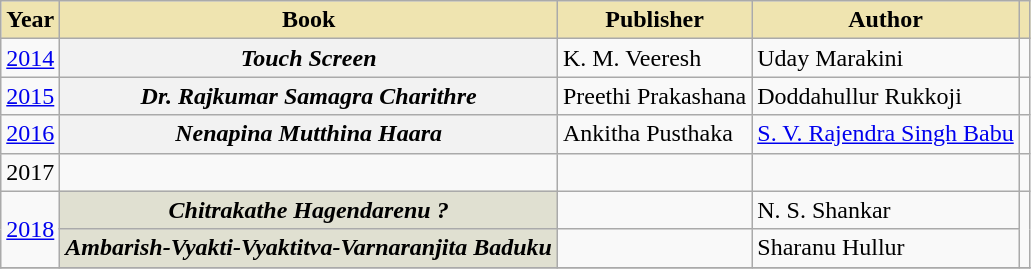<table class="wikitable sortable">
<tr>
<th scope="col" style="background-color:#EFE4B0">Year</th>
<th scope="col" style="background-color:#EFE4B0">Book</th>
<th scope="col" style="background-color:#EFE4B0">Publisher</th>
<th scope="col" style="background-color:#EFE4B0">Author</th>
<th scope="col" style="background-color:#EFE4B0"></th>
</tr>
<tr>
<td><a href='#'>2014</a></td>
<th scope="row"><em>Touch Screen</em></th>
<td>K. M. Veeresh</td>
<td>Uday Marakini</td>
<td></td>
</tr>
<tr>
<td><a href='#'>2015</a></td>
<th scope="row"><em>Dr. Rajkumar Samagra Charithre</em></th>
<td>Preethi Prakashana</td>
<td>Doddahullur Rukkoji</td>
<td></td>
</tr>
<tr>
<td><a href='#'>2016</a></td>
<th scope="row"><em>Nenapina Mutthina Haara</em></th>
<td>Ankitha Pusthaka</td>
<td><a href='#'>S. V. Rajendra Singh Babu</a></td>
<td></td>
</tr>
<tr>
<td>2017</td>
<td></td>
<td></td>
<td></td>
<td></td>
</tr>
<tr>
<td align="center" rowspan="2"><a href='#'>2018</a></td>
<th scope="row" style="background-color:#E0E0D1"><em>Chitrakathe Hagendarenu ?</em></th>
<td></td>
<td>N. S. Shankar</td>
<td align="center" rowspan="2"></td>
</tr>
<tr>
<th scope="row"style="background-color:#E0E0D1"><em>Ambarish-Vyakti-Vyaktitva-Varnaranjita Baduku</em></th>
<td></td>
<td>Sharanu Hullur</td>
</tr>
<tr>
</tr>
</table>
